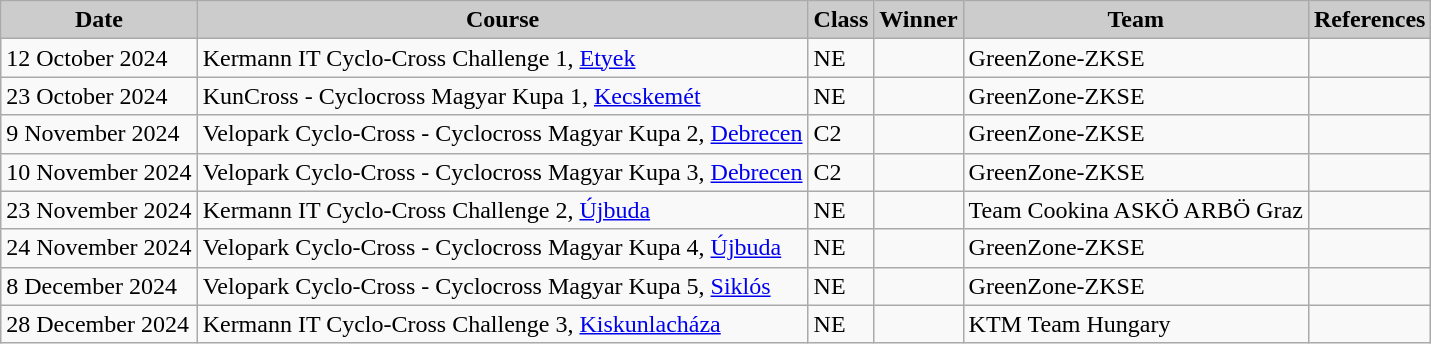<table class="wikitable sortable alternance ">
<tr>
<th scope="col" style="background-color:#CCCCCC;">Date</th>
<th scope="col" style="background-color:#CCCCCC;">Course</th>
<th scope="col" style="background-color:#CCCCCC;">Class</th>
<th scope="col" style="background-color:#CCCCCC;">Winner</th>
<th scope="col" style="background-color:#CCCCCC;">Team</th>
<th scope="col" style="background-color:#CCCCCC;">References</th>
</tr>
<tr>
<td>12 October 2024</td>
<td> Kermann IT Cyclo-Cross Challenge 1, <a href='#'>Etyek</a></td>
<td>NE</td>
<td></td>
<td>GreenZone-ZKSE</td>
<td></td>
</tr>
<tr>
<td>23 October 2024</td>
<td> KunCross - Cyclocross Magyar Kupa 1, <a href='#'>Kecskemét</a></td>
<td>NE</td>
<td></td>
<td>GreenZone-ZKSE</td>
<td></td>
</tr>
<tr>
<td>9 November 2024</td>
<td> Velopark Cyclo-Cross - Cyclocross Magyar Kupa 2, <a href='#'>Debrecen</a></td>
<td>C2</td>
<td></td>
<td>GreenZone-ZKSE</td>
<td></td>
</tr>
<tr>
<td>10 November 2024</td>
<td> Velopark Cyclo-Cross - Cyclocross Magyar Kupa 3, <a href='#'>Debrecen</a></td>
<td>C2</td>
<td></td>
<td>GreenZone-ZKSE</td>
<td></td>
</tr>
<tr>
<td>23 November 2024</td>
<td> Kermann IT Cyclo-Cross Challenge 2, <a href='#'>Újbuda</a></td>
<td>NE</td>
<td></td>
<td>Team Cookina ASKÖ ARBÖ Graz</td>
<td></td>
</tr>
<tr>
<td>24 November 2024</td>
<td> Velopark Cyclo-Cross - Cyclocross Magyar Kupa 4, <a href='#'>Újbuda</a></td>
<td>NE</td>
<td></td>
<td>GreenZone-ZKSE</td>
<td></td>
</tr>
<tr>
<td>8 December 2024</td>
<td> Velopark Cyclo-Cross - Cyclocross Magyar Kupa 5, <a href='#'>Siklós</a></td>
<td>NE</td>
<td></td>
<td>GreenZone-ZKSE</td>
<td></td>
</tr>
<tr>
<td>28 December 2024</td>
<td> Kermann IT Cyclo-Cross Challenge 3, <a href='#'>Kiskunlacháza</a></td>
<td>NE</td>
<td></td>
<td>KTM Team Hungary</td>
<td></td>
</tr>
</table>
